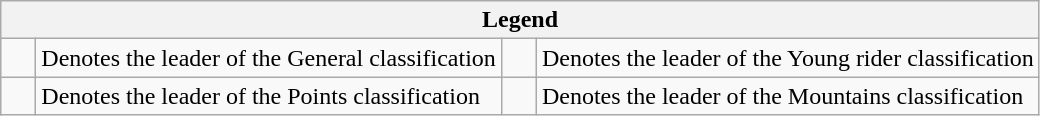<table class="wikitable">
<tr>
<th colspan=4>Legend</th>
</tr>
<tr>
<td>    </td>
<td>Denotes the leader of the General classification</td>
<td>    </td>
<td>Denotes the leader of the Young rider classification</td>
</tr>
<tr>
<td>    </td>
<td>Denotes the leader of the Points classification</td>
<td>    </td>
<td>Denotes the leader of the Mountains classification</td>
</tr>
</table>
